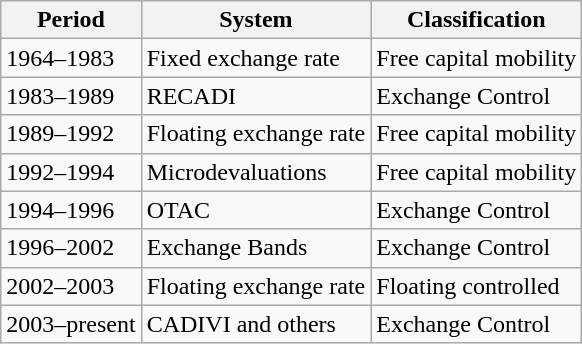<table class="wikitable">
<tr>
<th>Period</th>
<th>System</th>
<th>Classification</th>
</tr>
<tr>
<td>1964–1983</td>
<td>Fixed exchange rate</td>
<td>Free capital mobility</td>
</tr>
<tr>
<td>1983–1989</td>
<td>RECADI</td>
<td>Exchange Control</td>
</tr>
<tr>
<td>1989–1992</td>
<td>Floating exchange rate</td>
<td>Free capital mobility</td>
</tr>
<tr>
<td>1992–1994</td>
<td>Microdevaluations</td>
<td>Free capital mobility</td>
</tr>
<tr>
<td>1994–1996</td>
<td>OTAC</td>
<td>Exchange Control</td>
</tr>
<tr>
<td>1996–2002</td>
<td>Exchange Bands</td>
<td>Exchange Control</td>
</tr>
<tr>
<td>2002–2003</td>
<td>Floating exchange rate</td>
<td>Floating controlled</td>
</tr>
<tr>
<td>2003–present</td>
<td>CADIVI and others</td>
<td>Exchange Control</td>
</tr>
</table>
